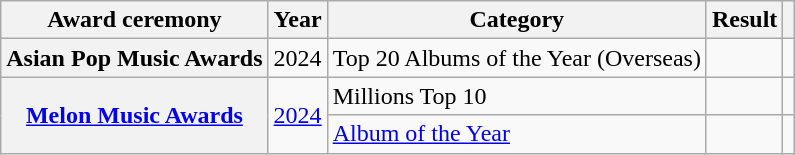<table class="wikitable plainrowheaders" style="text-align:center">
<tr>
<th scope="col">Award ceremony</th>
<th scope="col">Year</th>
<th scope="col">Category </th>
<th scope="col">Result</th>
<th scope="col" class="unsortable"></th>
</tr>
<tr>
<th scope="row" rowspan="1">Asian Pop Music Awards</th>
<td rowspan="1">2024</td>
<td style="text-align:left">Top 20 Albums of the Year (Overseas)</td>
<td></td>
<td></td>
</tr>
<tr>
<th scope="row" rowspan="2"><a href='#'>Melon Music Awards</a></th>
<td rowspan="2"><a href='#'>2024</a></td>
<td style="text-align:left">Millions Top 10</td>
<td></td>
<td></td>
</tr>
<tr>
<td style="text-align:left"><a href='#'>Album of the Year</a></td>
<td></td>
<td></td>
</tr>
</table>
